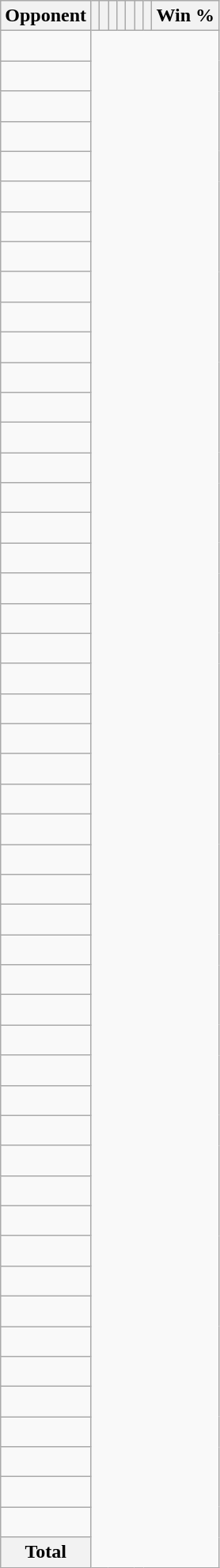<table class="wikitable sortable collapsible collapsed" style="text-align: center;">
<tr>
<th>Opponent</th>
<th></th>
<th></th>
<th></th>
<th></th>
<th></th>
<th></th>
<th></th>
<th>Win %</th>
</tr>
<tr>
<td align="left"><br></td>
</tr>
<tr>
<td align="left"><br></td>
</tr>
<tr>
<td align="left"><br></td>
</tr>
<tr>
<td align="left"><br></td>
</tr>
<tr>
<td align="left"><br></td>
</tr>
<tr>
<td align="left"><br></td>
</tr>
<tr>
<td align="left"><br></td>
</tr>
<tr>
<td align="left"><br></td>
</tr>
<tr>
<td align="left"><br></td>
</tr>
<tr>
<td align="left"><br></td>
</tr>
<tr>
<td align="left"><br></td>
</tr>
<tr>
<td align="left"><br></td>
</tr>
<tr>
<td align="left"><br></td>
</tr>
<tr>
<td align="left"><br></td>
</tr>
<tr>
<td align="left"><br></td>
</tr>
<tr>
<td align="left"><br></td>
</tr>
<tr>
<td align="left"><br></td>
</tr>
<tr>
<td align="left"><br></td>
</tr>
<tr>
<td align="left"><br></td>
</tr>
<tr>
<td align="left"><br></td>
</tr>
<tr>
<td align="left"><br></td>
</tr>
<tr>
<td align="left"><br></td>
</tr>
<tr>
<td align="left"><br></td>
</tr>
<tr>
<td align="left"><br></td>
</tr>
<tr>
<td align="left"><br></td>
</tr>
<tr>
<td align="left"><br></td>
</tr>
<tr>
<td align="left"><br></td>
</tr>
<tr>
<td align="left"><br></td>
</tr>
<tr>
<td align="left"><br></td>
</tr>
<tr>
<td align="left"><br></td>
</tr>
<tr>
<td align="left"><br></td>
</tr>
<tr>
<td align="left"><br></td>
</tr>
<tr>
<td align="left"><br></td>
</tr>
<tr>
<td align="left"><br></td>
</tr>
<tr>
<td align="left"><br></td>
</tr>
<tr>
<td align="left"><br></td>
</tr>
<tr>
<td align="left"><br></td>
</tr>
<tr>
<td align="left"><br></td>
</tr>
<tr>
<td align="left"><br></td>
</tr>
<tr>
<td align="left"><br></td>
</tr>
<tr>
<td align="left"><br></td>
</tr>
<tr>
<td align="left"><br></td>
</tr>
<tr>
<td align="left"><br></td>
</tr>
<tr>
<td align="left"><br></td>
</tr>
<tr>
<td align="left"><br></td>
</tr>
<tr>
<td align="left"><br></td>
</tr>
<tr>
<td align="left"><br></td>
</tr>
<tr>
<td align="left"><br></td>
</tr>
<tr>
<td align="left"><br></td>
</tr>
<tr>
<td align="left"><br></td>
</tr>
<tr class="sortbottom">
<th>Total<br></th>
</tr>
</table>
